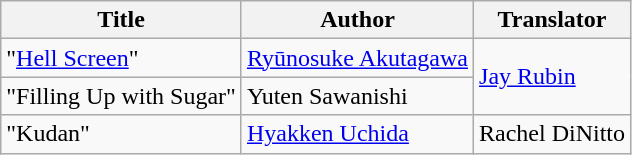<table class="wikitable">
<tr>
<th>Title</th>
<th>Author</th>
<th>Translator</th>
</tr>
<tr>
<td>"<a href='#'>Hell Screen</a>"</td>
<td><a href='#'>Ryūnosuke Akutagawa</a></td>
<td rowspan="2"><a href='#'>Jay Rubin</a></td>
</tr>
<tr>
<td>"Filling Up with Sugar"</td>
<td>Yuten Sawanishi</td>
</tr>
<tr>
<td>"Kudan"</td>
<td><a href='#'>Hyakken Uchida</a></td>
<td>Rachel DiNitto</td>
</tr>
</table>
